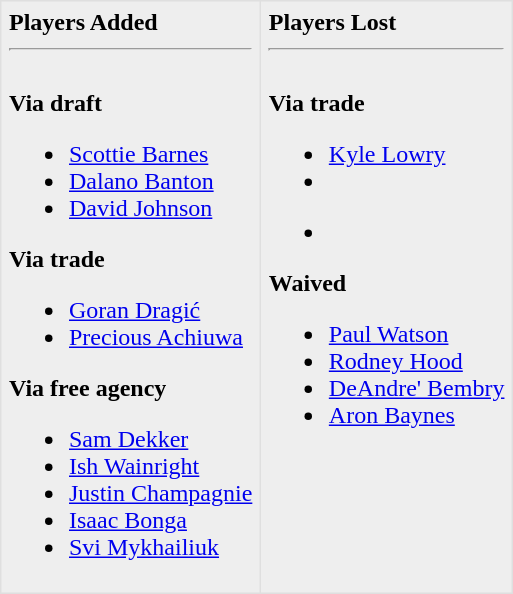<table border=1 style="border-collapse:collapse; background-color:#eeeeee" bordercolor="#DFDFDF" cellpadding="5">
<tr>
<td valign="top"><strong>Players Added</strong> <hr><br><strong>Via draft</strong><ul><li><a href='#'>Scottie Barnes</a></li><li><a href='#'>Dalano Banton</a></li><li><a href='#'>David Johnson</a></li></ul><strong>Via trade</strong><ul><li><a href='#'>Goran Dragić</a></li><li><a href='#'>Precious Achiuwa</a></li></ul><strong>Via free agency</strong><ul><li><a href='#'>Sam Dekker</a></li><li><a href='#'>Ish Wainright</a></li><li><a href='#'>Justin Champagnie</a></li><li><a href='#'>Isaac Bonga</a></li><li><a href='#'>Svi Mykhailiuk</a></li></ul></td>
<td valign="top"><strong>Players Lost</strong> <hr><br><strong>Via trade</strong><ul><li><a href='#'>Kyle Lowry</a></li><li></li></ul><ul><li></li></ul><strong>Waived</strong><ul><li><a href='#'>Paul Watson</a></li><li><a href='#'>Rodney Hood</a></li><li><a href='#'>DeAndre' Bembry</a></li><li><a href='#'>Aron Baynes</a></li></ul></td>
</tr>
</table>
